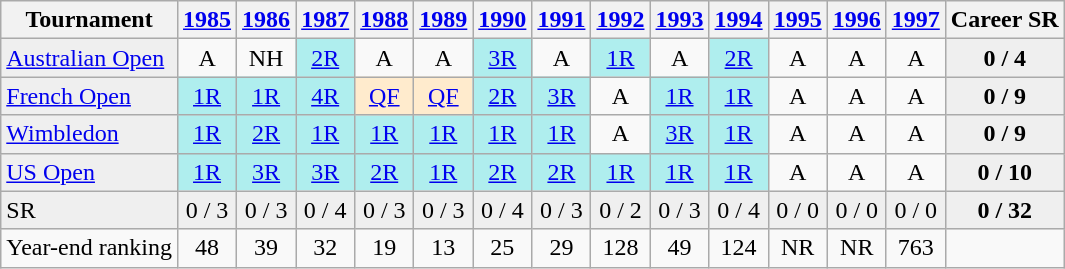<table class="wikitable">
<tr>
<th>Tournament</th>
<th><a href='#'>1985</a></th>
<th><a href='#'>1986</a></th>
<th><a href='#'>1987</a></th>
<th><a href='#'>1988</a></th>
<th><a href='#'>1989</a></th>
<th><a href='#'>1990</a></th>
<th><a href='#'>1991</a></th>
<th><a href='#'>1992</a></th>
<th><a href='#'>1993</a></th>
<th><a href='#'>1994</a></th>
<th><a href='#'>1995</a></th>
<th><a href='#'>1996</a></th>
<th><a href='#'>1997</a></th>
<th>Career SR</th>
</tr>
<tr>
<td style="background:#EFEFEF;"><a href='#'>Australian Open</a></td>
<td align="center">A</td>
<td align="center">NH</td>
<td align="center" style="background:#afeeee;"><a href='#'>2R</a></td>
<td align="center">A</td>
<td align="center">A</td>
<td align="center" style="background:#afeeee;"><a href='#'>3R</a></td>
<td align="center">A</td>
<td align="center" style="background:#afeeee;"><a href='#'>1R</a></td>
<td align="center">A</td>
<td align="center" style="background:#afeeee;"><a href='#'>2R</a></td>
<td align="center">A</td>
<td align="center">A</td>
<td align="center">A</td>
<td align="center" style="background:#EFEFEF;"><strong>0 / 4</strong></td>
</tr>
<tr>
<td style="background:#EFEFEF;"><a href='#'>French Open</a></td>
<td align="center" style="background:#afeeee;"><a href='#'>1R</a></td>
<td align="center" style="background:#afeeee;"><a href='#'>1R</a></td>
<td align="center" style="background:#afeeee;"><a href='#'>4R</a></td>
<td align="center" style="background:#ffebcd;"><a href='#'>QF</a></td>
<td align="center" style="background:#ffebcd;"><a href='#'>QF</a></td>
<td align="center" style="background:#afeeee;"><a href='#'>2R</a></td>
<td align="center" style="background:#afeeee;"><a href='#'>3R</a></td>
<td align="center">A</td>
<td align="center" style="background:#afeeee;"><a href='#'>1R</a></td>
<td align="center" style="background:#afeeee;"><a href='#'>1R</a></td>
<td align="center">A</td>
<td align="center">A</td>
<td align="center">A</td>
<td align="center" style="background:#EFEFEF;"><strong>0 / 9</strong></td>
</tr>
<tr>
<td style="background:#EFEFEF;"><a href='#'>Wimbledon</a></td>
<td align="center" style="background:#afeeee;"><a href='#'>1R</a></td>
<td align="center" style="background:#afeeee;"><a href='#'>2R</a></td>
<td align="center" style="background:#afeeee;"><a href='#'>1R</a></td>
<td align="center" style="background:#afeeee;"><a href='#'>1R</a></td>
<td align="center" style="background:#afeeee;"><a href='#'>1R</a></td>
<td align="center" style="background:#afeeee;"><a href='#'>1R</a></td>
<td align="center" style="background:#afeeee;"><a href='#'>1R</a></td>
<td align="center">A</td>
<td align="center" style="background:#afeeee;"><a href='#'>3R</a></td>
<td align="center" style="background:#afeeee;"><a href='#'>1R</a></td>
<td align="center">A</td>
<td align="center">A</td>
<td align="center">A</td>
<td align="center" style="background:#EFEFEF;"><strong>0 / 9</strong></td>
</tr>
<tr>
<td style="background:#EFEFEF;"><a href='#'>US Open</a></td>
<td align="center" style="background:#afeeee;"><a href='#'>1R</a></td>
<td align="center" style="background:#afeeee;"><a href='#'>3R</a></td>
<td align="center" style="background:#afeeee;"><a href='#'>3R</a></td>
<td align="center" style="background:#afeeee;"><a href='#'>2R</a></td>
<td align="center" style="background:#afeeee;"><a href='#'>1R</a></td>
<td align="center" style="background:#afeeee;"><a href='#'>2R</a></td>
<td align="center" style="background:#afeeee;"><a href='#'>2R</a></td>
<td align="center" style="background:#afeeee;"><a href='#'>1R</a></td>
<td align="center" style="background:#afeeee;"><a href='#'>1R</a></td>
<td align="center" style="background:#afeeee;"><a href='#'>1R</a></td>
<td align="center">A</td>
<td align="center">A</td>
<td align="center">A</td>
<td align="center" style="background:#EFEFEF;"><strong>0 / 10</strong></td>
</tr>
<tr>
<td style="background:#EFEFEF;">SR</td>
<td align="center" style="background:#EFEFEF;">0 / 3</td>
<td align="center" style="background:#EFEFEF;">0 / 3</td>
<td align="center" style="background:#EFEFEF;">0 / 4</td>
<td align="center" style="background:#EFEFEF;">0 / 3</td>
<td align="center" style="background:#EFEFEF;">0 / 3</td>
<td align="center" style="background:#EFEFEF;">0 / 4</td>
<td align="center" style="background:#EFEFEF;">0 / 3</td>
<td align="center" style="background:#EFEFEF;">0 / 2</td>
<td align="center" style="background:#EFEFEF;">0 / 3</td>
<td align="center" style="background:#EFEFEF;">0 / 4</td>
<td align="center" style="background:#EFEFEF;">0 / 0</td>
<td align="center" style="background:#EFEFEF;">0 / 0</td>
<td align="center" style="background:#EFEFEF;">0 / 0</td>
<td align="center" style="background:#EFEFEF;"><strong>0 / 32</strong></td>
</tr>
<tr>
<td align=left>Year-end ranking</td>
<td align="center">48</td>
<td align="center">39</td>
<td align="center">32</td>
<td align="center">19</td>
<td align="center">13</td>
<td align="center">25</td>
<td align="center">29</td>
<td align="center">128</td>
<td align="center">49</td>
<td align="center">124</td>
<td align="center">NR</td>
<td align="center">NR</td>
<td align="center">763</td>
</tr>
</table>
